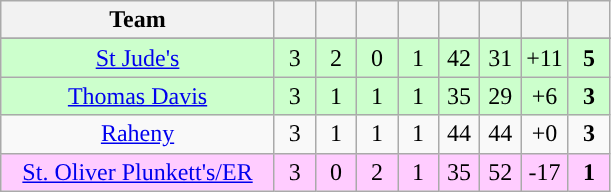<table class="wikitable" style="text-align:center">
<tr>
<th style="width:175px;">Team</th>
<th width="20"></th>
<th width="20"></th>
<th width="20"></th>
<th width="20"></th>
<th width="20"></th>
<th width="20"></th>
<th width="20"></th>
<th width="20"></th>
</tr>
<tr style="background:#cfc;">
</tr>
<tr style="background:#cfc">
<td><a href='#'>St Jude's</a></td>
<td>3</td>
<td>2</td>
<td>0</td>
<td>1</td>
<td>42</td>
<td>31</td>
<td>+11</td>
<td><strong>5</strong></td>
</tr>
<tr style="background:#cfc;">
<td><a href='#'>Thomas Davis</a></td>
<td>3</td>
<td>1</td>
<td>1</td>
<td>1</td>
<td>35</td>
<td>29</td>
<td>+6</td>
<td><strong>3</strong></td>
</tr>
<tr>
<td><a href='#'>Raheny</a></td>
<td>3</td>
<td>1</td>
<td>1</td>
<td>1</td>
<td>44</td>
<td>44</td>
<td>+0</td>
<td><strong>3</strong></td>
</tr>
<tr style="background:#fcf;">
<td><a href='#'>St. Oliver Plunkett's/ER</a></td>
<td>3</td>
<td>0</td>
<td>2</td>
<td>1</td>
<td>35</td>
<td>52</td>
<td>-17</td>
<td><strong>1</strong></td>
</tr>
</table>
